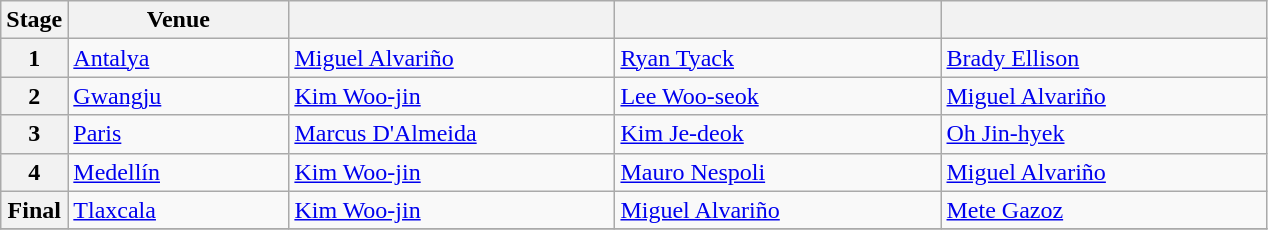<table class="wikitable">
<tr>
<th>Stage</th>
<th width=140>Venue</th>
<th width=210></th>
<th width=210></th>
<th width=210></th>
</tr>
<tr>
<th>1</th>
<td> <a href='#'>Antalya</a></td>
<td> <a href='#'>Miguel Alvariño</a></td>
<td> <a href='#'>Ryan Tyack</a></td>
<td> <a href='#'>Brady Ellison</a></td>
</tr>
<tr>
<th>2</th>
<td> <a href='#'>Gwangju</a></td>
<td> <a href='#'>Kim Woo-jin</a></td>
<td> <a href='#'>Lee Woo-seok</a></td>
<td> <a href='#'>Miguel Alvariño</a></td>
</tr>
<tr>
<th>3</th>
<td> <a href='#'>Paris</a></td>
<td> <a href='#'>Marcus D'Almeida</a></td>
<td> <a href='#'>Kim Je-deok</a></td>
<td> <a href='#'>Oh Jin-hyek</a></td>
</tr>
<tr>
<th>4</th>
<td> <a href='#'>Medellín</a></td>
<td> <a href='#'>Kim Woo-jin</a></td>
<td> <a href='#'>Mauro Nespoli</a></td>
<td> <a href='#'>Miguel Alvariño</a></td>
</tr>
<tr>
<th>Final</th>
<td> <a href='#'>Tlaxcala</a></td>
<td> <a href='#'>Kim Woo-jin</a></td>
<td> <a href='#'>Miguel Alvariño</a></td>
<td> <a href='#'>Mete Gazoz</a></td>
</tr>
<tr>
</tr>
</table>
